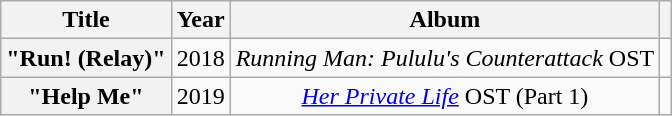<table class="wikitable plainrowheaders" style="text-align:center">
<tr>
<th scope="col">Title</th>
<th scope="col">Year</th>
<th scope="col">Album</th>
<th scope="col"></th>
</tr>
<tr>
<th scope="row">"Run! (Relay)"</th>
<td>2018</td>
<td><em>Running Man: Pululu's Counterattack</em> OST</td>
<td></td>
</tr>
<tr>
<th scope="row">"Help Me"</th>
<td>2019</td>
<td><em><a href='#'>Her Private Life</a></em> OST (Part 1)</td>
<td></td>
</tr>
</table>
